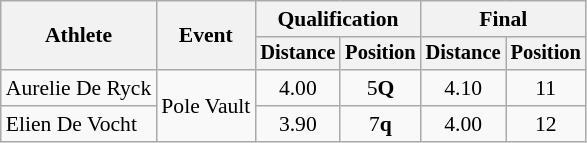<table class=wikitable style="font-size:90%">
<tr>
<th rowspan="2">Athlete</th>
<th rowspan="2">Event</th>
<th colspan="2">Qualification</th>
<th colspan="2">Final</th>
</tr>
<tr style="font-size:95%">
<th>Distance</th>
<th>Position</th>
<th>Distance</th>
<th>Position</th>
</tr>
<tr align=center>
<td align=left>Aurelie De Ryck</td>
<td align=left rowspan=2>Pole Vault</td>
<td>4.00</td>
<td>5<strong>Q</strong></td>
<td>4.10</td>
<td>11</td>
</tr>
<tr align=center>
<td align=left>Elien De Vocht</td>
<td>3.90</td>
<td>7<strong>q</strong></td>
<td>4.00</td>
<td>12</td>
</tr>
</table>
